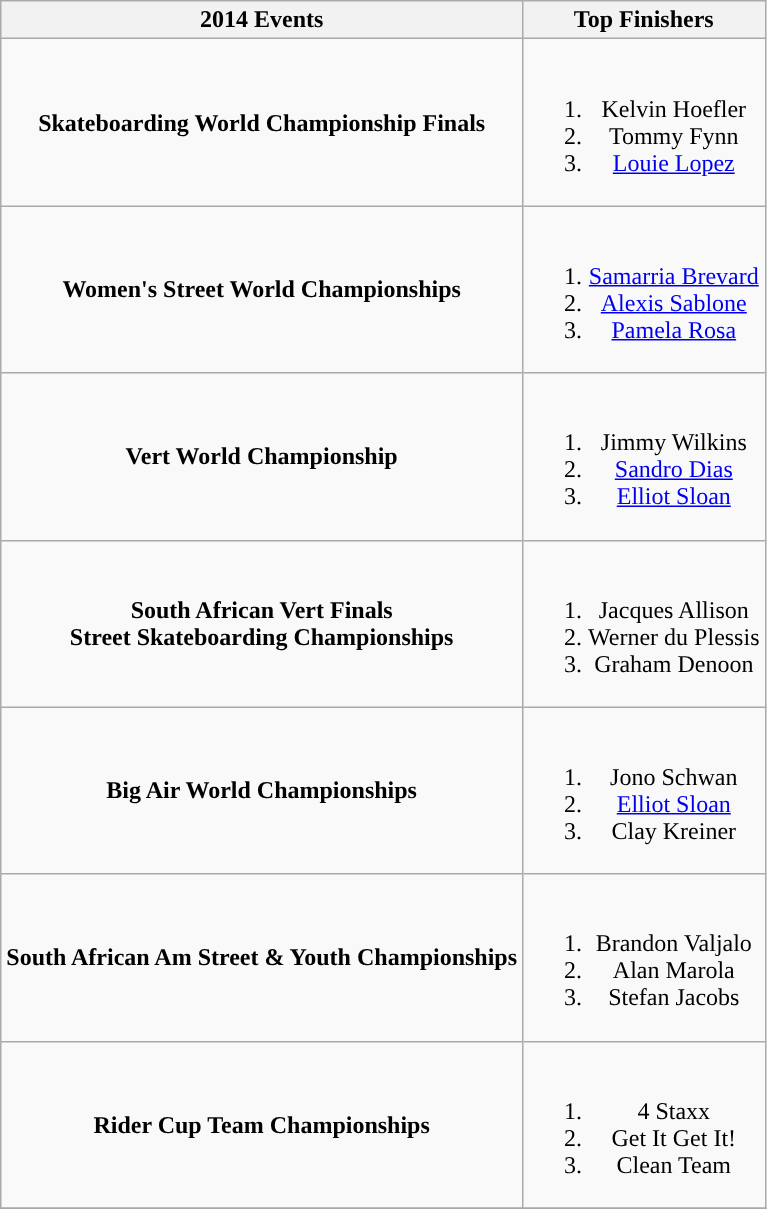<table class="wikitable plainrowheaders" style="text-align:center;">
<tr>
<th scope="col" rowspan="1">2014 Events</th>
<th scope="col" rowspan="1">Top Finishers</th>
</tr>
<tr>
<td rowspan="1"><strong>Skateboarding World Championship Finals</strong></td>
<td><br><ol><li> Kelvin Hoefler</li><li> Tommy Fynn</li><li> <a href='#'>Louie Lopez</a></li></ol></td>
</tr>
<tr>
<td rowspan="1"><strong>Women's Street World Championships</strong></td>
<td><br><ol><li> <a href='#'>Samarria Brevard</a></li><li> <a href='#'>Alexis Sablone</a></li><li> <a href='#'>Pamela Rosa</a></li></ol></td>
</tr>
<tr>
<td rowspan="1"><strong>Vert World Championship</strong></td>
<td><br><ol><li> Jimmy Wilkins</li><li> <a href='#'>Sandro Dias</a></li><li> <a href='#'>Elliot Sloan</a></li></ol></td>
</tr>
<tr>
<td rowspan="1"><strong>South African Vert Finals</strong><br><strong>Street Skateboarding Championships</strong></td>
<td><br><ol><li> Jacques Allison</li><li> Werner du Plessis</li><li> Graham Denoon</li></ol></td>
</tr>
<tr>
<td rowspan="1"><strong>Big Air World Championships</strong></td>
<td><br><ol><li> Jono Schwan</li><li> <a href='#'>Elliot Sloan</a></li><li> Clay Kreiner</li></ol></td>
</tr>
<tr>
<td rowspan="1"><strong>South African Am Street & Youth Championships</strong></td>
<td><br><ol><li> Brandon Valjalo</li><li> Alan Marola</li><li> Stefan Jacobs</li></ol></td>
</tr>
<tr>
<td rowspan="1"><strong>Rider Cup Team Championships</strong></td>
<td><br><ol><li> 4 Staxx</li><li> Get It Get It!</li><li> Clean Team</li></ol></td>
</tr>
<tr>
</tr>
</table>
